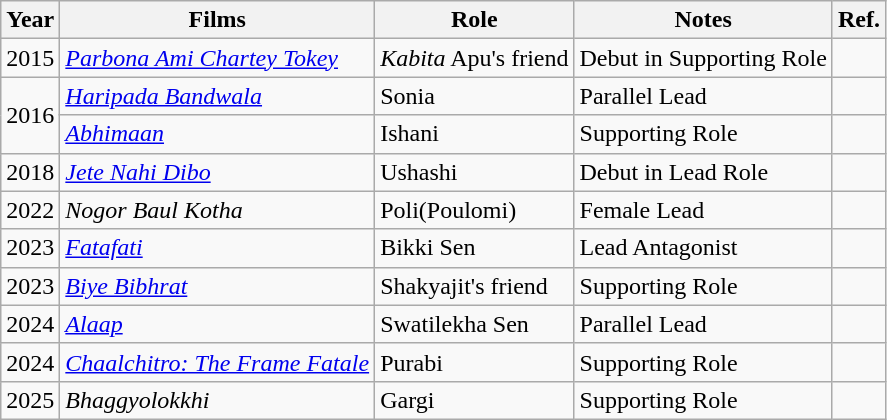<table class="wikitable plainrowheaders sortable">
<tr>
<th scope="col">Year</th>
<th scope="col">Films</th>
<th scope="col">Role</th>
<th scope="col">Notes</th>
<th scope="col">Ref.</th>
</tr>
<tr>
<td>2015</td>
<td><em><a href='#'>Parbona Ami Chartey Tokey</a></em></td>
<td><em>Kabita</em> Apu's friend</td>
<td>Debut in Supporting Role</td>
<td></td>
</tr>
<tr>
<td rowspan="2">2016</td>
<td><em><a href='#'>Haripada Bandwala</a></em></td>
<td>Sonia</td>
<td>Parallel Lead</td>
<td></td>
</tr>
<tr>
<td><em><a href='#'>Abhimaan</a></em></td>
<td>Ishani</td>
<td>Supporting Role</td>
<td></td>
</tr>
<tr>
<td>2018</td>
<td><em><a href='#'>Jete Nahi Dibo</a></em></td>
<td>Ushashi</td>
<td>Debut in Lead Role</td>
<td></td>
</tr>
<tr>
<td>2022</td>
<td><em>Nogor Baul Kotha</em></td>
<td>Poli(Poulomi)</td>
<td>Female Lead</td>
<td></td>
</tr>
<tr>
<td>2023</td>
<td><em><a href='#'>Fatafati</a></em></td>
<td>Bikki Sen</td>
<td>Lead Antagonist</td>
<td></td>
</tr>
<tr>
<td>2023</td>
<td><em><a href='#'>Biye Bibhrat</a></em></td>
<td>Shakyajit's friend</td>
<td>Supporting Role</td>
<td></td>
</tr>
<tr>
<td>2024</td>
<td><em><a href='#'>Alaap</a></em></td>
<td>Swatilekha Sen</td>
<td>Parallel Lead</td>
<td></td>
</tr>
<tr>
<td>2024</td>
<td><em><a href='#'>Chaalchitro: The Frame Fatale</a></em></td>
<td>Purabi</td>
<td>Supporting Role</td>
<td></td>
</tr>
<tr>
<td>2025</td>
<td><em>Bhaggyolokkhi</em></td>
<td>Gargi</td>
<td>Supporting Role</td>
<td></td>
</tr>
</table>
